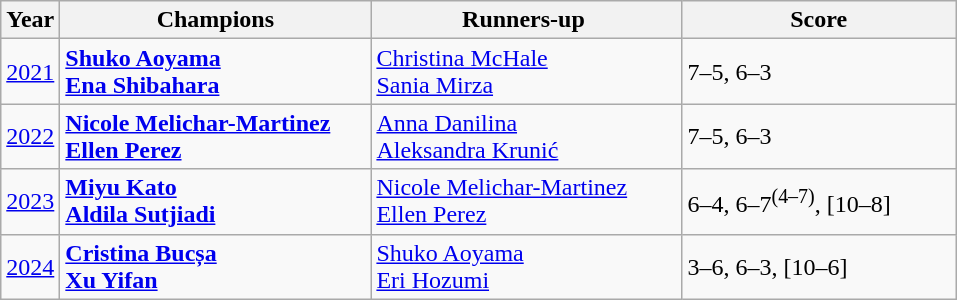<table class="wikitable">
<tr>
<th>Year</th>
<th width="200">Champions</th>
<th width="200">Runners-up </th>
<th width="175">Score</th>
</tr>
<tr>
<td><a href='#'>2021</a></td>
<td> <strong><a href='#'>Shuko Aoyama</a></strong> <br>  <strong><a href='#'>Ena Shibahara</a></strong></td>
<td> <a href='#'>Christina McHale</a> <br>  <a href='#'>Sania Mirza</a></td>
<td>7–5, 6–3</td>
</tr>
<tr>
<td><a href='#'>2022</a></td>
<td> <strong><a href='#'>Nicole Melichar-Martinez</a></strong> <br>  <strong><a href='#'>Ellen Perez</a></strong></td>
<td> <a href='#'>Anna Danilina</a> <br>  <a href='#'>Aleksandra Krunić</a></td>
<td>7–5, 6–3</td>
</tr>
<tr>
<td><a href='#'>2023</a></td>
<td> <strong><a href='#'>Miyu Kato</a></strong> <br>  <strong><a href='#'>Aldila Sutjiadi</a></strong></td>
<td> <a href='#'>Nicole Melichar-Martinez</a> <br>  <a href='#'>Ellen Perez</a></td>
<td>6–4, 6–7<sup>(4–7)</sup>, [10–8]</td>
</tr>
<tr>
<td><a href='#'>2024</a></td>
<td> <strong><a href='#'>Cristina Bucșa</a></strong> <br>  <strong><a href='#'>Xu Yifan</a></strong></td>
<td> <a href='#'>Shuko Aoyama</a> <br>  <a href='#'>Eri Hozumi</a></td>
<td>3–6, 6–3, [10–6]</td>
</tr>
</table>
